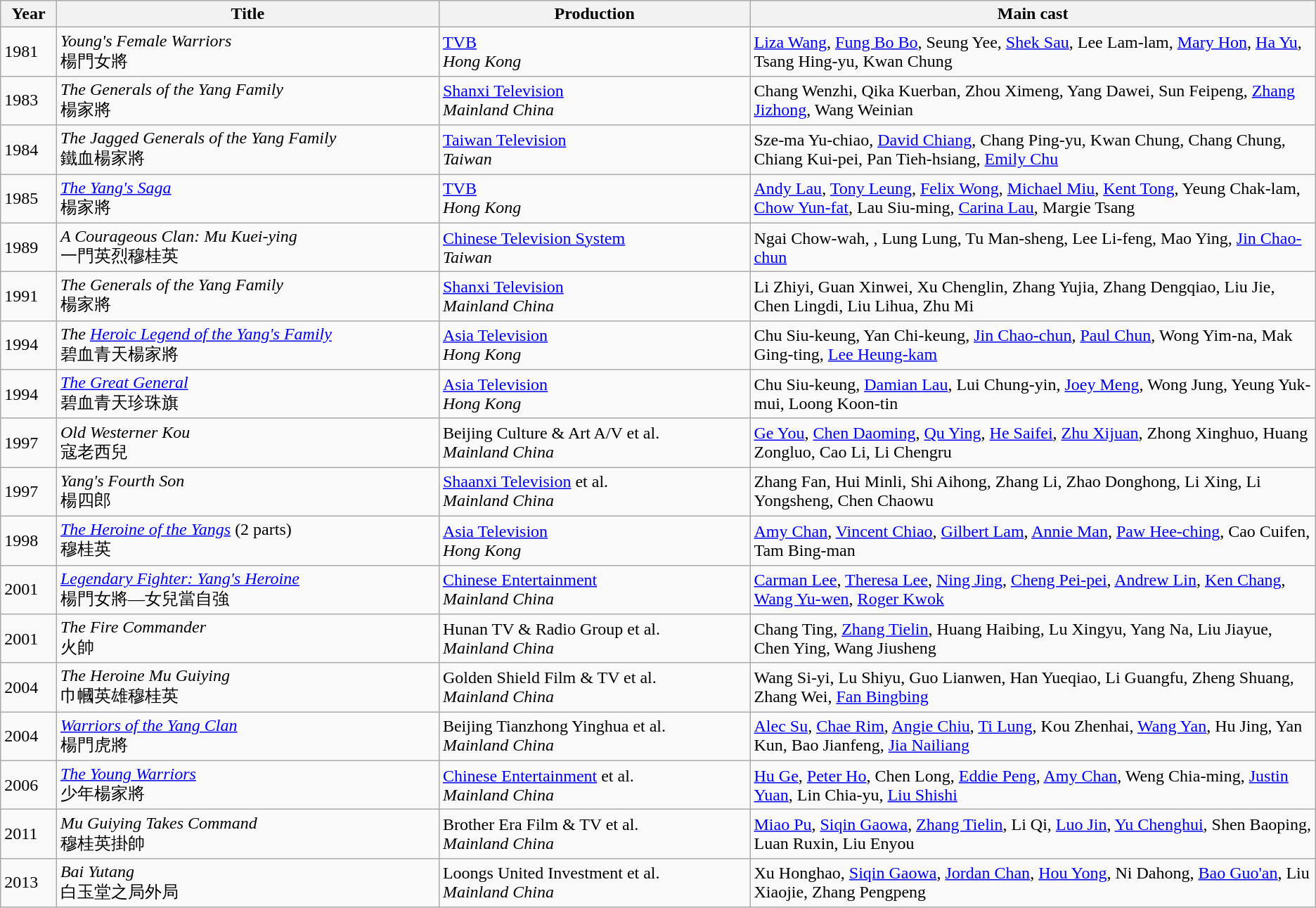<table class="wikitable">
<tr>
<th>Year</th>
<th>Title</th>
<th>Production</th>
<th width="43%">Main cast</th>
</tr>
<tr>
<td>1981</td>
<td><em>Young's Female Warriors</em><br>楊門女將</td>
<td><a href='#'>TVB</a><br><em>Hong Kong</em></td>
<td><a href='#'>Liza Wang</a>, <a href='#'>Fung Bo Bo</a>, Seung Yee, <a href='#'>Shek Sau</a>, Lee Lam-lam, <a href='#'>Mary Hon</a>, <a href='#'>Ha Yu</a>, Tsang Hing-yu, Kwan Chung</td>
</tr>
<tr>
<td>1983</td>
<td><em>The Generals of the Yang Family</em><br>楊家將</td>
<td><a href='#'>Shanxi Television</a><br><em>Mainland China</em></td>
<td>Chang Wenzhi, Qika Kuerban, Zhou Ximeng, Yang Dawei, Sun Feipeng, <a href='#'>Zhang Jizhong</a>, Wang Weinian</td>
</tr>
<tr>
<td>1984</td>
<td><em>The Jagged Generals of the Yang Family</em><br>鐵血楊家將</td>
<td><a href='#'>Taiwan Television</a><br><em>Taiwan</em></td>
<td>Sze-ma Yu-chiao, <a href='#'>David Chiang</a>, Chang Ping-yu, Kwan Chung, Chang Chung, Chiang Kui-pei, Pan Tieh-hsiang, <a href='#'>Emily Chu</a></td>
</tr>
<tr>
<td>1985</td>
<td><em><a href='#'>The Yang's Saga</a></em><br>楊家將</td>
<td><a href='#'>TVB</a><br><em>Hong Kong</em></td>
<td><a href='#'>Andy Lau</a>, <a href='#'>Tony Leung</a>, <a href='#'>Felix Wong</a>, <a href='#'>Michael Miu</a>, <a href='#'>Kent Tong</a>, Yeung Chak-lam, <a href='#'>Chow Yun-fat</a>, Lau Siu-ming, <a href='#'>Carina Lau</a>, Margie Tsang</td>
</tr>
<tr>
<td>1989</td>
<td><em>A Courageous Clan: Mu Kuei-ying</em><br>一門英烈穆桂英</td>
<td><a href='#'>Chinese Television System</a><br><em>Taiwan</em></td>
<td>Ngai Chow-wah, , Lung Lung, Tu Man-sheng, Lee Li-feng, Mao Ying, <a href='#'>Jin Chao-chun</a></td>
</tr>
<tr>
<td>1991</td>
<td><em>The Generals of the Yang Family</em><br>楊家將</td>
<td><a href='#'>Shanxi Television</a><br><em>Mainland China</em></td>
<td>Li Zhiyi, Guan Xinwei, Xu Chenglin, Zhang Yujia, Zhang Dengqiao, Liu Jie, Chen Lingdi, Liu Lihua, Zhu Mi</td>
</tr>
<tr>
<td>1994</td>
<td><em>The <a href='#'>Heroic Legend of the Yang's Family</a></em><br>碧血青天楊家將</td>
<td><a href='#'>Asia Television</a><br><em>Hong Kong</em></td>
<td>Chu Siu-keung, Yan Chi-keung, <a href='#'>Jin Chao-chun</a>, <a href='#'>Paul Chun</a>, Wong Yim-na, Mak Ging-ting, <a href='#'>Lee Heung-kam</a></td>
</tr>
<tr>
<td>1994</td>
<td><em><a href='#'>The Great General</a></em><br>碧血青天珍珠旗</td>
<td><a href='#'>Asia Television</a><br><em>Hong Kong</em></td>
<td>Chu Siu-keung, <a href='#'>Damian Lau</a>, Lui Chung-yin, <a href='#'>Joey Meng</a>, Wong Jung, Yeung Yuk-mui, Loong Koon-tin</td>
</tr>
<tr>
<td>1997</td>
<td><em>Old Westerner Kou</em><br>寇老西兒</td>
<td>Beijing Culture & Art A/V et al.<br><em>Mainland China</em></td>
<td><a href='#'>Ge You</a>, <a href='#'>Chen Daoming</a>, <a href='#'>Qu Ying</a>, <a href='#'>He Saifei</a>, <a href='#'>Zhu Xijuan</a>, Zhong Xinghuo, Huang Zongluo, Cao Li, Li Chengru</td>
</tr>
<tr>
<td>1997</td>
<td><em>Yang's Fourth Son</em><br>楊四郎</td>
<td><a href='#'>Shaanxi Television</a> et al.<br><em>Mainland China</em></td>
<td>Zhang Fan, Hui Minli, Shi Aihong, Zhang Li, Zhao Donghong, Li Xing, Li Yongsheng, Chen Chaowu</td>
</tr>
<tr>
<td>1998</td>
<td><em><a href='#'>The Heroine of the Yangs</a></em> (2 parts)<br>穆桂英</td>
<td><a href='#'>Asia Television</a><br><em>Hong Kong</em></td>
<td><a href='#'>Amy Chan</a>, <a href='#'>Vincent Chiao</a>, <a href='#'>Gilbert Lam</a>, <a href='#'>Annie Man</a>, <a href='#'>Paw Hee-ching</a>, Cao Cuifen, Tam Bing-man</td>
</tr>
<tr>
<td>2001</td>
<td><em><a href='#'>Legendary Fighter: Yang's Heroine</a></em><br>楊門女將—女兒當自強</td>
<td><a href='#'>Chinese Entertainment</a><br><em>Mainland China</em></td>
<td><a href='#'>Carman Lee</a>, <a href='#'>Theresa Lee</a>, <a href='#'>Ning Jing</a>, <a href='#'>Cheng Pei-pei</a>, <a href='#'>Andrew Lin</a>, <a href='#'>Ken Chang</a>, <a href='#'>Wang Yu-wen</a>, <a href='#'>Roger Kwok</a></td>
</tr>
<tr>
<td>2001</td>
<td><em>The Fire Commander</em><br>火帥</td>
<td>Hunan TV & Radio Group et al.<br><em>Mainland China</em></td>
<td>Chang Ting, <a href='#'>Zhang Tielin</a>, Huang Haibing, Lu Xingyu, Yang Na, Liu Jiayue, Chen Ying, Wang Jiusheng</td>
</tr>
<tr>
<td>2004</td>
<td><em>The Heroine Mu Guiying</em><br>巾幗英雄穆桂英</td>
<td>Golden Shield Film & TV et al.<br><em>Mainland China</em></td>
<td>Wang Si-yi, Lu Shiyu, Guo Lianwen, Han Yueqiao, Li Guangfu, Zheng Shuang, Zhang Wei, <a href='#'>Fan Bingbing</a></td>
</tr>
<tr>
<td>2004</td>
<td><em><a href='#'>Warriors of the Yang Clan</a></em><br>楊門虎將</td>
<td>Beijing Tianzhong Yinghua et al.<br><em>Mainland China</em></td>
<td><a href='#'>Alec Su</a>, <a href='#'>Chae Rim</a>, <a href='#'>Angie Chiu</a>, <a href='#'>Ti Lung</a>, Kou Zhenhai, <a href='#'>Wang Yan</a>, Hu Jing, Yan Kun, Bao Jianfeng, <a href='#'>Jia Nailiang</a></td>
</tr>
<tr>
<td>2006</td>
<td><em><a href='#'>The Young Warriors</a></em><br>少年楊家將</td>
<td><a href='#'>Chinese Entertainment</a> et al.<br><em>Mainland China</em></td>
<td><a href='#'>Hu Ge</a>, <a href='#'>Peter Ho</a>, Chen Long, <a href='#'>Eddie Peng</a>, <a href='#'>Amy Chan</a>, Weng Chia-ming, <a href='#'>Justin Yuan</a>, Lin Chia-yu, <a href='#'>Liu Shishi</a></td>
</tr>
<tr>
<td>2011</td>
<td><em>Mu Guiying Takes Command</em><br>穆桂英掛帥</td>
<td>Brother Era Film & TV et al.<br><em>Mainland China</em></td>
<td><a href='#'>Miao Pu</a>, <a href='#'>Siqin Gaowa</a>, <a href='#'>Zhang Tielin</a>, Li Qi, <a href='#'>Luo Jin</a>, <a href='#'>Yu Chenghui</a>, Shen Baoping, Luan Ruxin, Liu Enyou</td>
</tr>
<tr>
<td>2013</td>
<td><em>Bai Yutang</em><br>白玉堂之局外局</td>
<td>Loongs United Investment et al.<br><em>Mainland China</em></td>
<td>Xu Honghao, <a href='#'>Siqin Gaowa</a>, <a href='#'>Jordan Chan</a>, <a href='#'>Hou Yong</a>, Ni Dahong, <a href='#'>Bao Guo'an</a>, Liu Xiaojie, Zhang Pengpeng</td>
</tr>
</table>
